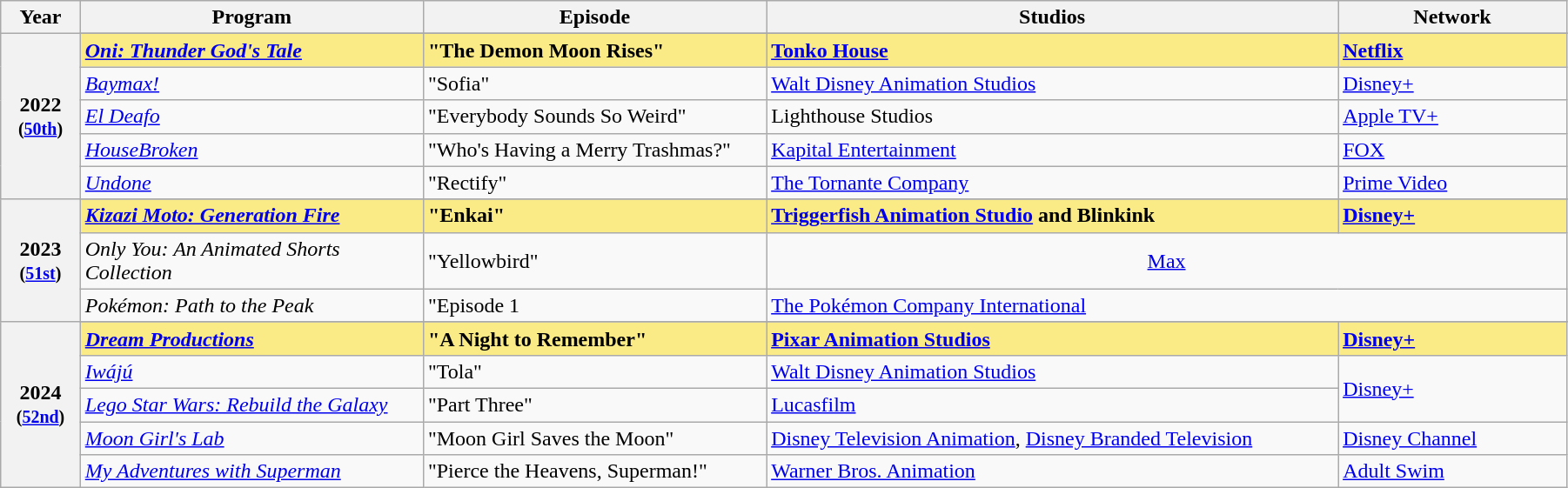<table class="wikitable" style="width:95%;">
<tr>
<th style="width:3%;">Year</th>
<th style="width:15%;">Program</th>
<th style="width:15%;">Episode</th>
<th style="width:25%;">Studios</th>
<th style="width:10%;">Network</th>
</tr>
<tr>
<th rowspan="6" style="text-align:center;">2022 <br><small>(<a href='#'>50th</a>)</small><br></th>
</tr>
<tr style="background:#FAEB86">
<td><strong><em><a href='#'>Oni: Thunder God's Tale</a></em></strong></td>
<td><strong>"The Demon Moon Rises"</strong></td>
<td><strong><a href='#'>Tonko House</a></strong></td>
<td><strong><a href='#'>Netflix</a></strong></td>
</tr>
<tr>
<td><em><a href='#'>Baymax!</a></em></td>
<td>"Sofia"</td>
<td><a href='#'>Walt Disney Animation Studios</a></td>
<td><a href='#'>Disney+</a></td>
</tr>
<tr>
<td><em><a href='#'>El Deafo</a></em></td>
<td>"Everybody Sounds So Weird"</td>
<td>Lighthouse Studios</td>
<td><a href='#'>Apple TV+</a></td>
</tr>
<tr>
<td><em><a href='#'>HouseBroken</a></em></td>
<td>"Who's Having a Merry Trashmas?"</td>
<td><a href='#'>Kapital Entertainment</a></td>
<td><a href='#'>FOX</a></td>
</tr>
<tr>
<td><em><a href='#'>Undone</a></em></td>
<td>"Rectify"</td>
<td><a href='#'>The Tornante Company</a></td>
<td><a href='#'>Prime Video</a></td>
</tr>
<tr>
<th rowspan="4" style="text-align:center;">2023 <br><small>(<a href='#'>51st</a>)</small><br></th>
</tr>
<tr style="background:#FAEB86;">
<td><strong><em><a href='#'>Kizazi Moto: Generation Fire</a></em></strong></td>
<td><strong>"Enkai"</strong></td>
<td><strong><a href='#'>Triggerfish Animation Studio</a> and Blinkink</strong></td>
<td><strong><a href='#'>Disney+</a></strong></td>
</tr>
<tr>
<td><em>Only You: An Animated Shorts Collection</em></td>
<td>"Yellowbird"</td>
<td colspan="2" style="text-align:center;"><a href='#'>Max</a></td>
</tr>
<tr>
<td><em>Pokémon: Path to the Peak</em></td>
<td>"Episode 1</td>
<td colspan="2"><a href='#'>The Pokémon Company International</a></td>
</tr>
<tr>
<th rowspan="6" style="text-align:center;">2024 <br><small>(<a href='#'>52nd</a>)</small><br> </th>
</tr>
<tr style="background:#FAEB86;">
<td><strong><em><a href='#'>Dream Productions</a></em></strong></td>
<td><strong>"A Night to Remember"</strong></td>
<td><strong><a href='#'>Pixar Animation Studios</a></strong></td>
<td><strong><a href='#'>Disney+</a></strong></td>
</tr>
<tr>
<td><em><a href='#'>Iwájú</a></em></td>
<td>"Tola"</td>
<td><a href='#'>Walt Disney Animation Studios</a></td>
<td rowspan="2"><a href='#'>Disney+</a></td>
</tr>
<tr>
<td><em><a href='#'>Lego Star Wars: Rebuild the Galaxy</a></em></td>
<td>"Part Three"</td>
<td><a href='#'>Lucasfilm</a></td>
</tr>
<tr>
<td><em><a href='#'>Moon Girl's Lab</a></em></td>
<td>"Moon Girl Saves the Moon"</td>
<td><a href='#'>Disney Television Animation</a>, <a href='#'>Disney Branded Television</a></td>
<td><a href='#'>Disney Channel</a></td>
</tr>
<tr>
<td><em><a href='#'>My Adventures with Superman</a></em></td>
<td>"Pierce the Heavens, Superman!"</td>
<td><a href='#'>Warner Bros. Animation</a></td>
<td><a href='#'>Adult Swim</a></td>
</tr>
</table>
